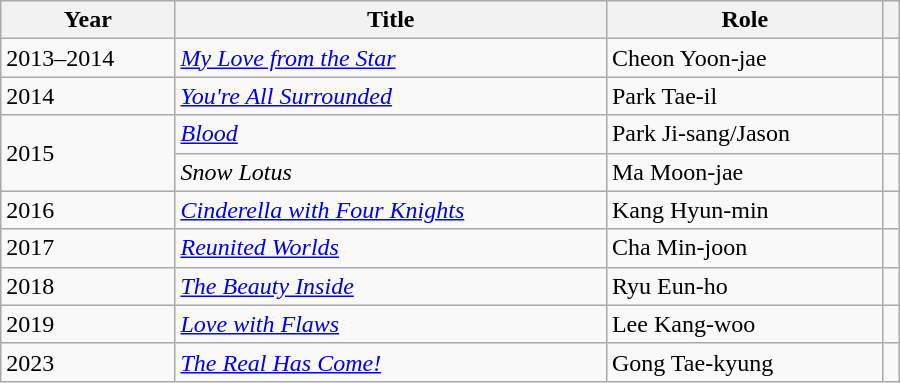<table class="wikitable sortable" style="width:600px">
<tr>
<th>Year</th>
<th>Title</th>
<th>Role</th>
<th></th>
</tr>
<tr>
<td>2013–2014</td>
<td><em><a href='#'>My Love from the Star</a></em></td>
<td>Cheon Yoon-jae</td>
<td></td>
</tr>
<tr>
<td>2014</td>
<td><em><a href='#'>You're All Surrounded</a></em></td>
<td>Park Tae-il</td>
<td></td>
</tr>
<tr>
<td rowspan=2>2015</td>
<td><em><a href='#'>Blood</a></em></td>
<td>Park Ji-sang/Jason</td>
<td></td>
</tr>
<tr>
<td><em>Snow Lotus</em></td>
<td>Ma Moon-jae</td>
<td></td>
</tr>
<tr>
<td>2016</td>
<td><em><a href='#'>Cinderella with Four Knights</a></em></td>
<td>Kang Hyun-min</td>
<td></td>
</tr>
<tr>
<td>2017</td>
<td><em><a href='#'>Reunited Worlds</a></em></td>
<td>Cha Min-joon</td>
<td></td>
</tr>
<tr>
<td>2018</td>
<td><em><a href='#'>The Beauty Inside</a></em></td>
<td>Ryu Eun-ho</td>
<td></td>
</tr>
<tr>
<td>2019</td>
<td><em><a href='#'>Love with Flaws</a></em></td>
<td>Lee Kang-woo</td>
<td></td>
</tr>
<tr>
<td>2023</td>
<td><em><a href='#'>The Real Has Come!</a></em></td>
<td>Gong Tae-kyung</td>
<td></td>
</tr>
</table>
